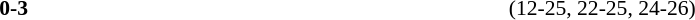<table width=100% cellspacing=1>
<tr>
<th width=20%></th>
<th width=12%></th>
<th width=20%></th>
<th width=33%></th>
<td></td>
</tr>
<tr style=font-size:90%>
<td align=right></td>
<td align=center><strong>0-3</strong></td>
<td></td>
<td>(12-25, 22-25, 24-26)</td>
</tr>
</table>
